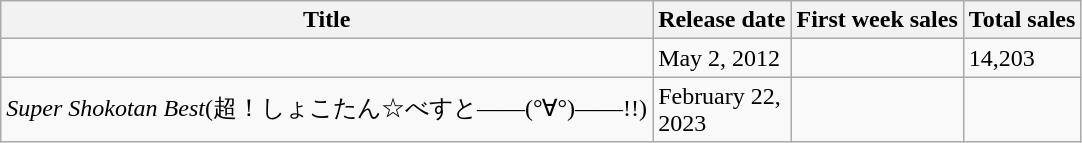<table class="wikitable">
<tr>
<th>Title</th>
<th>Release date</th>
<th>First week sales</th>
<th>Total sales</th>
</tr>
<tr>
<td></td>
<td>May 2, 2012</td>
<td></td>
<td>14,203</td>
</tr>
<tr>
<td><em>Super Shokotan Best</em>(超！しょこたん☆べすと――(°∀°)――!!)</td>
<td>February 22,<br>2023</td>
<td></td>
<td></td>
</tr>
</table>
